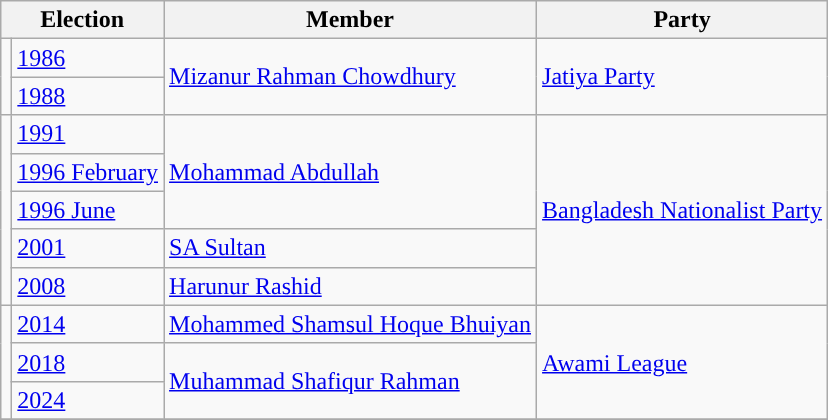<table class="wikitable">
<tr>
<th colspan="2">Election</th>
<th>Member</th>
<th>Party</th>
</tr>
<tr>
<td rowspan="2" style="background-color:"></td>
<td><a href='#'>1986</a></td>
<td rowspan="2"><a href='#'>Mizanur Rahman Chowdhury</a></td>
<td rowspan="2"><a href='#'>Jatiya Party</a></td>
</tr>
<tr>
<td><a href='#'>1988</a></td>
</tr>
<tr>
<td rowspan="5" style="background-color:"></td>
<td><a href='#'>1991</a></td>
<td rowspan="3"><a href='#'>Mohammad Abdullah</a></td>
<td rowspan="5"><a href='#'>Bangladesh Nationalist Party</a></td>
</tr>
<tr>
<td><a href='#'>1996 February</a></td>
</tr>
<tr>
<td><a href='#'>1996 June</a></td>
</tr>
<tr>
<td><a href='#'>2001</a></td>
<td><a href='#'>SA Sultan</a></td>
</tr>
<tr>
<td><a href='#'>2008</a></td>
<td><a href='#'>Harunur Rashid</a></td>
</tr>
<tr>
<td rowspan="3" style="background-color:"></td>
<td><a href='#'>2014</a></td>
<td><a href='#'>Mohammed Shamsul Hoque Bhuiyan</a></td>
<td rowspan="3"><a href='#'>Awami League</a></td>
</tr>
<tr>
<td><a href='#'>2018</a></td>
<td rowspan="2"><a href='#'>Muhammad Shafiqur Rahman</a></td>
</tr>
<tr>
<td><a href='#'>2024</a></td>
</tr>
<tr>
</tr>
</table>
